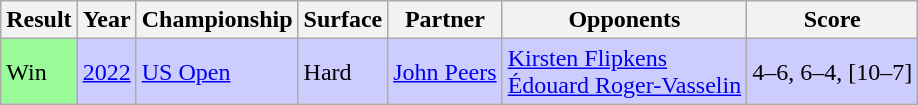<table class="sortable wikitable">
<tr>
<th>Result</th>
<th>Year</th>
<th>Championship</th>
<th>Surface</th>
<th>Partner</th>
<th>Opponents</th>
<th class="unsortable">Score</th>
</tr>
<tr style=background:#ccf>
<td bgcolor=98FB98>Win</td>
<td><a href='#'>2022</a></td>
<td><a href='#'>US Open</a></td>
<td>Hard</td>
<td> <a href='#'>John Peers</a></td>
<td> <a href='#'>Kirsten Flipkens</a> <br>  <a href='#'>Édouard Roger-Vasselin</a></td>
<td>4–6, 6–4, [10–7]</td>
</tr>
</table>
